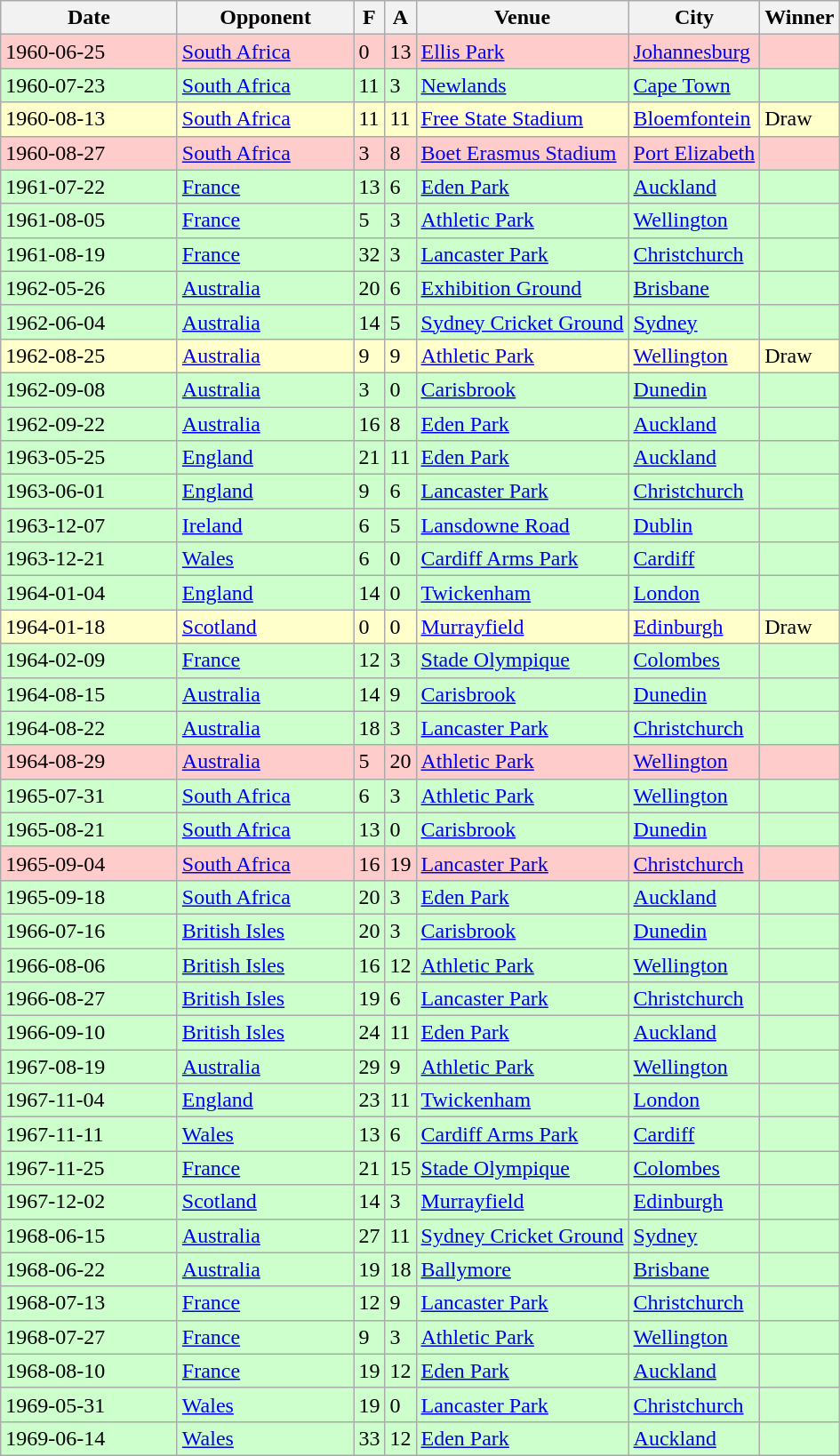<table class="wikitable sortable">
<tr>
<th width="125">Date</th>
<th width="125">Opponent</th>
<th>F</th>
<th>A</th>
<th>Venue</th>
<th>City</th>
<th>Winner</th>
</tr>
<tr bgcolor="#FFCCCC">
<td>1960-06-25</td>
<td><a href='#'>South Africa</a></td>
<td>0</td>
<td>13</td>
<td><a href='#'>Ellis Park</a></td>
<td><a href='#'>Johannesburg</a></td>
<td></td>
</tr>
<tr bgcolor="#CCFFCC">
<td>1960-07-23</td>
<td><a href='#'>South Africa</a></td>
<td>11</td>
<td>3</td>
<td><a href='#'>Newlands</a></td>
<td><a href='#'>Cape Town</a></td>
<td></td>
</tr>
<tr bgcolor="#FFFFCC">
<td>1960-08-13</td>
<td><a href='#'>South Africa</a></td>
<td>11</td>
<td>11</td>
<td><a href='#'>Free State Stadium</a></td>
<td><a href='#'>Bloemfontein</a></td>
<td>Draw</td>
</tr>
<tr bgcolor="#FFCCCC">
<td>1960-08-27</td>
<td><a href='#'>South Africa</a></td>
<td>3</td>
<td>8</td>
<td><a href='#'>Boet Erasmus Stadium</a></td>
<td><a href='#'>Port Elizabeth</a></td>
<td></td>
</tr>
<tr bgcolor="#CCFFCC">
<td>1961-07-22</td>
<td><a href='#'>France</a></td>
<td>13</td>
<td>6</td>
<td><a href='#'>Eden Park</a></td>
<td><a href='#'>Auckland</a></td>
<td></td>
</tr>
<tr bgcolor="#CCFFCC">
<td>1961-08-05</td>
<td><a href='#'>France</a></td>
<td>5</td>
<td>3</td>
<td><a href='#'>Athletic Park</a></td>
<td><a href='#'>Wellington</a></td>
<td></td>
</tr>
<tr bgcolor="#CCFFCC">
<td>1961-08-19</td>
<td><a href='#'>France</a></td>
<td>32</td>
<td>3</td>
<td><a href='#'>Lancaster Park</a></td>
<td><a href='#'>Christchurch</a></td>
<td></td>
</tr>
<tr bgcolor="#CCFFCC">
<td>1962-05-26</td>
<td><a href='#'>Australia</a></td>
<td>20</td>
<td>6</td>
<td><a href='#'>Exhibition Ground</a></td>
<td><a href='#'>Brisbane</a></td>
<td></td>
</tr>
<tr bgcolor="#CCFFCC">
<td>1962-06-04</td>
<td><a href='#'>Australia</a></td>
<td>14</td>
<td>5</td>
<td><a href='#'>Sydney Cricket Ground</a></td>
<td><a href='#'>Sydney</a></td>
<td></td>
</tr>
<tr bgcolor="#FFFFCC">
<td>1962-08-25</td>
<td><a href='#'>Australia</a></td>
<td>9</td>
<td>9</td>
<td><a href='#'>Athletic Park</a></td>
<td><a href='#'>Wellington</a></td>
<td>Draw</td>
</tr>
<tr bgcolor="#CCFFCC">
<td>1962-09-08</td>
<td><a href='#'>Australia</a></td>
<td>3</td>
<td>0</td>
<td><a href='#'>Carisbrook</a></td>
<td><a href='#'>Dunedin</a></td>
<td></td>
</tr>
<tr bgcolor="#CCFFCC">
<td>1962-09-22</td>
<td><a href='#'>Australia</a></td>
<td>16</td>
<td>8</td>
<td><a href='#'>Eden Park</a></td>
<td><a href='#'>Auckland</a></td>
<td></td>
</tr>
<tr bgcolor="#CCFFCC">
<td>1963-05-25</td>
<td><a href='#'>England</a></td>
<td>21</td>
<td>11</td>
<td><a href='#'>Eden Park</a></td>
<td><a href='#'>Auckland</a></td>
<td></td>
</tr>
<tr bgcolor="#CCFFCC">
<td>1963-06-01</td>
<td><a href='#'>England</a></td>
<td>9</td>
<td>6</td>
<td><a href='#'>Lancaster Park</a></td>
<td><a href='#'>Christchurch</a></td>
<td></td>
</tr>
<tr bgcolor="#CCFFCC">
<td>1963-12-07</td>
<td><a href='#'>Ireland</a></td>
<td>6</td>
<td>5</td>
<td><a href='#'>Lansdowne Road</a></td>
<td><a href='#'>Dublin</a></td>
<td></td>
</tr>
<tr bgcolor="#CCFFCC">
<td>1963-12-21</td>
<td><a href='#'>Wales</a></td>
<td>6</td>
<td>0</td>
<td><a href='#'>Cardiff Arms Park</a></td>
<td><a href='#'>Cardiff</a></td>
<td></td>
</tr>
<tr bgcolor="#CCFFCC">
<td>1964-01-04</td>
<td><a href='#'>England</a></td>
<td>14</td>
<td>0</td>
<td><a href='#'>Twickenham</a></td>
<td><a href='#'>London</a></td>
<td></td>
</tr>
<tr bgcolor="#FFFFCC">
<td>1964-01-18</td>
<td><a href='#'>Scotland</a></td>
<td>0</td>
<td>0</td>
<td><a href='#'>Murrayfield</a></td>
<td><a href='#'>Edinburgh</a></td>
<td>Draw</td>
</tr>
<tr bgcolor="#CCFFCC">
<td>1964-02-09</td>
<td><a href='#'>France</a></td>
<td>12</td>
<td>3</td>
<td><a href='#'>Stade Olympique</a></td>
<td><a href='#'>Colombes</a></td>
<td></td>
</tr>
<tr bgcolor="#CCFFCC">
<td>1964-08-15</td>
<td><a href='#'>Australia</a></td>
<td>14</td>
<td>9</td>
<td><a href='#'>Carisbrook</a></td>
<td><a href='#'>Dunedin</a></td>
<td></td>
</tr>
<tr bgcolor="#CCFFCC">
<td>1964-08-22</td>
<td><a href='#'>Australia</a></td>
<td>18</td>
<td>3</td>
<td><a href='#'>Lancaster Park</a></td>
<td><a href='#'>Christchurch</a></td>
<td></td>
</tr>
<tr bgcolor="#FFCCCC">
<td>1964-08-29</td>
<td><a href='#'>Australia</a></td>
<td>5</td>
<td>20</td>
<td><a href='#'>Athletic Park</a></td>
<td><a href='#'>Wellington</a></td>
<td></td>
</tr>
<tr bgcolor="#CCFFCC">
<td>1965-07-31</td>
<td><a href='#'>South Africa</a></td>
<td>6</td>
<td>3</td>
<td><a href='#'>Athletic Park</a></td>
<td><a href='#'>Wellington</a></td>
<td></td>
</tr>
<tr bgcolor="#CCFFCC">
<td>1965-08-21</td>
<td><a href='#'>South Africa</a></td>
<td>13</td>
<td>0</td>
<td><a href='#'>Carisbrook</a></td>
<td><a href='#'>Dunedin</a></td>
<td></td>
</tr>
<tr bgcolor="#FFCCCC">
<td>1965-09-04</td>
<td><a href='#'>South Africa</a></td>
<td>16</td>
<td>19</td>
<td><a href='#'>Lancaster Park</a></td>
<td><a href='#'>Christchurch</a></td>
<td></td>
</tr>
<tr bgcolor="#CCFFCC">
<td>1965-09-18</td>
<td><a href='#'>South Africa</a></td>
<td>20</td>
<td>3</td>
<td><a href='#'>Eden Park</a></td>
<td><a href='#'>Auckland</a></td>
<td></td>
</tr>
<tr bgcolor="#CCFFCC">
<td>1966-07-16</td>
<td><a href='#'>British Isles</a></td>
<td>20</td>
<td>3</td>
<td><a href='#'>Carisbrook</a></td>
<td><a href='#'>Dunedin</a></td>
<td></td>
</tr>
<tr bgcolor="#CCFFCC">
<td>1966-08-06</td>
<td><a href='#'>British Isles</a></td>
<td>16</td>
<td>12</td>
<td><a href='#'>Athletic Park</a></td>
<td><a href='#'>Wellington</a></td>
<td></td>
</tr>
<tr bgcolor="#CCFFCC">
<td>1966-08-27</td>
<td><a href='#'>British Isles</a></td>
<td>19</td>
<td>6</td>
<td><a href='#'>Lancaster Park</a></td>
<td><a href='#'>Christchurch</a></td>
<td></td>
</tr>
<tr bgcolor="#CCFFCC">
<td>1966-09-10</td>
<td><a href='#'>British Isles</a></td>
<td>24</td>
<td>11</td>
<td><a href='#'>Eden Park</a></td>
<td><a href='#'>Auckland</a></td>
<td></td>
</tr>
<tr bgcolor="#CCFFCC">
<td>1967-08-19</td>
<td><a href='#'>Australia</a></td>
<td>29</td>
<td>9</td>
<td><a href='#'>Athletic Park</a></td>
<td><a href='#'>Wellington</a></td>
<td></td>
</tr>
<tr bgcolor="#CCFFCC">
<td>1967-11-04</td>
<td><a href='#'>England</a></td>
<td>23</td>
<td>11</td>
<td><a href='#'>Twickenham</a></td>
<td><a href='#'>London</a></td>
<td></td>
</tr>
<tr bgcolor="#CCFFCC">
<td>1967-11-11</td>
<td><a href='#'>Wales</a></td>
<td>13</td>
<td>6</td>
<td><a href='#'>Cardiff Arms Park</a></td>
<td><a href='#'>Cardiff</a></td>
<td></td>
</tr>
<tr bgcolor="#CCFFCC">
<td>1967-11-25</td>
<td><a href='#'>France</a></td>
<td>21</td>
<td>15</td>
<td><a href='#'>Stade Olympique</a></td>
<td><a href='#'>Colombes</a></td>
<td></td>
</tr>
<tr bgcolor="#CCFFCC">
<td>1967-12-02</td>
<td><a href='#'>Scotland</a></td>
<td>14</td>
<td>3</td>
<td><a href='#'>Murrayfield</a></td>
<td><a href='#'>Edinburgh</a></td>
<td></td>
</tr>
<tr bgcolor="#CCFFCC">
<td>1968-06-15</td>
<td><a href='#'>Australia</a></td>
<td>27</td>
<td>11</td>
<td><a href='#'>Sydney Cricket Ground</a></td>
<td><a href='#'>Sydney</a></td>
<td></td>
</tr>
<tr bgcolor="#CCFFCC">
<td>1968-06-22</td>
<td><a href='#'>Australia</a></td>
<td>19</td>
<td>18</td>
<td><a href='#'>Ballymore</a></td>
<td><a href='#'>Brisbane</a></td>
<td></td>
</tr>
<tr bgcolor="#CCFFCC">
<td>1968-07-13</td>
<td><a href='#'>France</a></td>
<td>12</td>
<td>9</td>
<td><a href='#'>Lancaster Park</a></td>
<td><a href='#'>Christchurch</a></td>
<td></td>
</tr>
<tr bgcolor="#CCFFCC">
<td>1968-07-27</td>
<td><a href='#'>France</a></td>
<td>9</td>
<td>3</td>
<td><a href='#'>Athletic Park</a></td>
<td><a href='#'>Wellington</a></td>
<td></td>
</tr>
<tr bgcolor="#CCFFCC">
<td>1968-08-10</td>
<td><a href='#'>France</a></td>
<td>19</td>
<td>12</td>
<td><a href='#'>Eden Park</a></td>
<td><a href='#'>Auckland</a></td>
<td></td>
</tr>
<tr bgcolor="#CCFFCC">
<td>1969-05-31</td>
<td><a href='#'>Wales</a></td>
<td>19</td>
<td>0</td>
<td><a href='#'>Lancaster Park</a></td>
<td><a href='#'>Christchurch</a></td>
<td></td>
</tr>
<tr bgcolor="#CCFFCC">
<td>1969-06-14</td>
<td><a href='#'>Wales</a></td>
<td>33</td>
<td>12</td>
<td><a href='#'>Eden Park</a></td>
<td><a href='#'>Auckland</a></td>
<td></td>
</tr>
</table>
